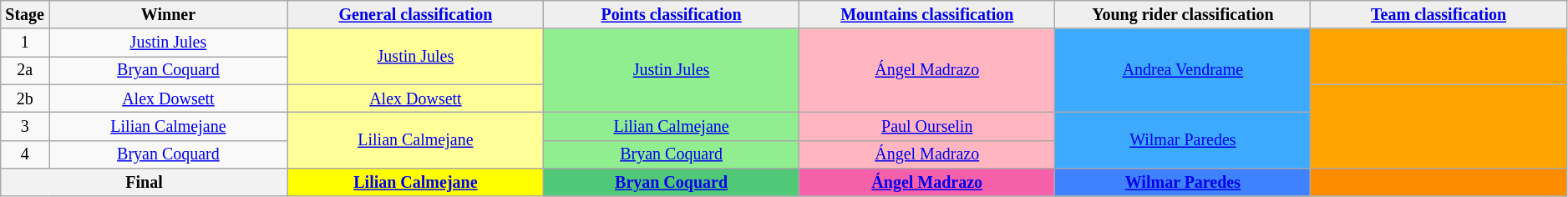<table class="wikitable" style="text-align: center; font-size:smaller;">
<tr>
<th style="width:1%;">Stage</th>
<th style="width:14%;">Winner</th>
<th style="background:#efefef; width:15%;"><a href='#'>General classification</a><br></th>
<th style="background:#efefef; width:15%;"><a href='#'>Points classification</a><br></th>
<th style="background:#efefef; width:15%;"><a href='#'>Mountains classification</a><br></th>
<th style="background:#efefef; width:15%;">Young rider classification<br></th>
<th style="background:#efefef; width:15%;"><a href='#'>Team classification</a></th>
</tr>
<tr>
<td>1</td>
<td><a href='#'>Justin Jules</a></td>
<td style="background:#FFFF99;" rowspan=2><a href='#'>Justin Jules</a></td>
<td style="background:lightgreen;" rowspan=3><a href='#'>Justin Jules</a></td>
<td style="background:lightpink;" rowspan=3><a href='#'>Ángel Madrazo</a></td>
<td style="background:#3eaaff;" rowspan=3><a href='#'>Andrea Vendrame</a></td>
<td style="background:orange;" rowspan=2></td>
</tr>
<tr>
<td>2a</td>
<td><a href='#'>Bryan Coquard</a></td>
</tr>
<tr>
<td>2b</td>
<td><a href='#'>Alex Dowsett</a></td>
<td style="background:#FFFF99;"><a href='#'>Alex Dowsett</a></td>
<td style="background:orange;" rowspan=3></td>
</tr>
<tr>
<td>3</td>
<td><a href='#'>Lilian Calmejane</a></td>
<td style="background:#FFFF99;" rowspan=2><a href='#'>Lilian Calmejane</a></td>
<td style="background:lightgreen;"><a href='#'>Lilian Calmejane</a></td>
<td style="background:lightpink;"><a href='#'>Paul Ourselin</a></td>
<td style="background:#3eaaff;" rowspan=2><a href='#'>Wilmar Paredes</a></td>
</tr>
<tr>
<td>4</td>
<td><a href='#'>Bryan Coquard</a></td>
<td style="background:lightgreen;"><a href='#'>Bryan Coquard</a></td>
<td style="background:lightpink;"><a href='#'>Ángel Madrazo</a></td>
</tr>
<tr>
<th colspan=2>Final</th>
<th style="background:yellow;"><a href='#'>Lilian Calmejane</a></th>
<th style="background:#50c878;"><a href='#'>Bryan Coquard</a></th>
<th style="background:#F660AB;"><a href='#'>Ángel Madrazo</a></th>
<th style="background:#3e82ff;"><a href='#'>Wilmar Paredes</a></th>
<th style="background:darkorange;"></th>
</tr>
</table>
